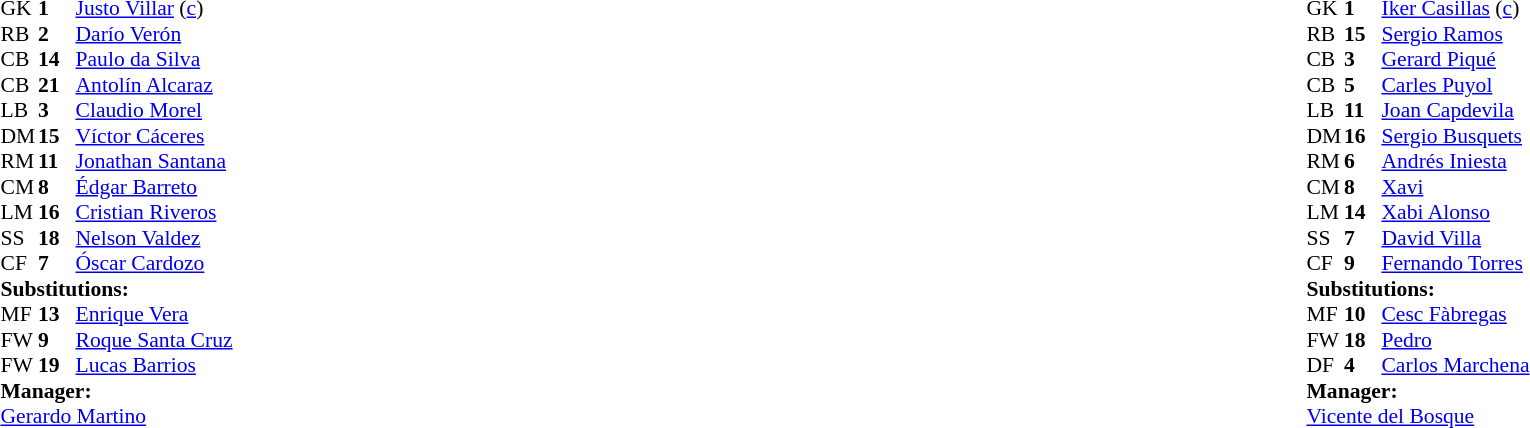<table style="width:100%">
<tr>
<td style="vertical-align:top;width:40%"><br><table style="font-size:90%" cellspacing="0" cellpadding="0">
<tr>
<th width="25"></th>
<th width="25"></th>
</tr>
<tr>
<td>GK</td>
<td><strong>1</strong></td>
<td><a href='#'>Justo Villar</a> (<a href='#'>c</a>)</td>
</tr>
<tr>
<td>RB</td>
<td><strong>2</strong></td>
<td><a href='#'>Darío Verón</a></td>
</tr>
<tr>
<td>CB</td>
<td><strong>14</strong></td>
<td><a href='#'>Paulo da Silva</a></td>
</tr>
<tr>
<td>CB</td>
<td><strong>21</strong></td>
<td><a href='#'>Antolín Alcaraz</a></td>
<td></td>
</tr>
<tr>
<td>LB</td>
<td><strong>3</strong></td>
<td><a href='#'>Claudio Morel</a></td>
<td></td>
</tr>
<tr>
<td>DM</td>
<td><strong>15</strong></td>
<td><a href='#'>Víctor Cáceres</a></td>
<td></td>
<td></td>
</tr>
<tr>
<td>RM</td>
<td><strong>11</strong></td>
<td><a href='#'>Jonathan Santana</a></td>
<td></td>
</tr>
<tr>
<td>CM</td>
<td><strong>8</strong></td>
<td><a href='#'>Édgar Barreto</a></td>
<td></td>
<td></td>
</tr>
<tr>
<td>LM</td>
<td><strong>16</strong></td>
<td><a href='#'>Cristian Riveros</a></td>
</tr>
<tr>
<td>SS</td>
<td><strong>18</strong></td>
<td><a href='#'>Nelson Valdez</a></td>
<td></td>
<td></td>
</tr>
<tr>
<td>CF</td>
<td><strong>7</strong></td>
<td><a href='#'>Óscar Cardozo</a></td>
</tr>
<tr>
<td colspan=3><strong>Substitutions:</strong></td>
</tr>
<tr>
<td>MF</td>
<td><strong>13</strong></td>
<td><a href='#'>Enrique Vera</a></td>
<td></td>
<td></td>
</tr>
<tr>
<td>FW</td>
<td><strong>9</strong></td>
<td><a href='#'>Roque Santa Cruz</a></td>
<td></td>
<td></td>
</tr>
<tr>
<td>FW</td>
<td><strong>19</strong></td>
<td><a href='#'>Lucas Barrios</a></td>
<td></td>
<td></td>
</tr>
<tr>
<td colspan=3><strong>Manager:</strong></td>
</tr>
<tr>
<td colspan=4> <a href='#'>Gerardo Martino</a></td>
</tr>
</table>
</td>
<td valign="top"></td>
<td style="vertical-align:top;width:50%"><br><table cellspacing="0" cellpadding="0" style="font-size:90%;margin:auto">
<tr>
<th width=25></th>
<th width=25></th>
</tr>
<tr>
<td>GK</td>
<td><strong>1</strong></td>
<td><a href='#'>Iker Casillas</a> (<a href='#'>c</a>)</td>
</tr>
<tr>
<td>RB</td>
<td><strong>15</strong></td>
<td><a href='#'>Sergio Ramos</a></td>
</tr>
<tr>
<td>CB</td>
<td><strong>3</strong></td>
<td><a href='#'>Gerard Piqué</a></td>
<td></td>
</tr>
<tr>
<td>CB</td>
<td><strong>5</strong></td>
<td><a href='#'>Carles Puyol</a></td>
<td></td>
<td></td>
</tr>
<tr>
<td>LB</td>
<td><strong>11</strong></td>
<td><a href='#'>Joan Capdevila</a></td>
</tr>
<tr>
<td>DM</td>
<td><strong>16</strong></td>
<td><a href='#'>Sergio Busquets</a></td>
<td></td>
</tr>
<tr>
<td>RM</td>
<td><strong>6</strong></td>
<td><a href='#'>Andrés Iniesta</a></td>
</tr>
<tr>
<td>CM</td>
<td><strong>8</strong></td>
<td><a href='#'>Xavi</a></td>
</tr>
<tr>
<td>LM</td>
<td><strong>14</strong></td>
<td><a href='#'>Xabi Alonso</a></td>
<td></td>
<td></td>
</tr>
<tr>
<td>SS</td>
<td><strong>7</strong></td>
<td><a href='#'>David Villa</a></td>
</tr>
<tr>
<td>CF</td>
<td><strong>9</strong></td>
<td><a href='#'>Fernando Torres</a></td>
<td></td>
<td></td>
</tr>
<tr>
<td colspan=3><strong>Substitutions:</strong></td>
</tr>
<tr>
<td>MF</td>
<td><strong>10</strong></td>
<td><a href='#'>Cesc Fàbregas</a></td>
<td></td>
<td></td>
</tr>
<tr>
<td>FW</td>
<td><strong>18</strong></td>
<td><a href='#'>Pedro</a></td>
<td></td>
<td></td>
</tr>
<tr>
<td>DF</td>
<td><strong>4</strong></td>
<td><a href='#'>Carlos Marchena</a></td>
<td></td>
<td></td>
</tr>
<tr>
<td colspan=3><strong>Manager:</strong></td>
</tr>
<tr>
<td colspan=3><a href='#'>Vicente del Bosque</a></td>
</tr>
</table>
</td>
</tr>
</table>
